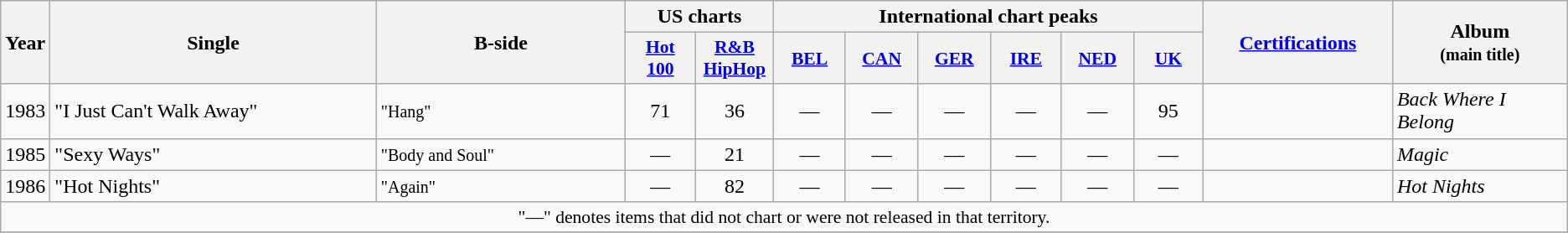<table class="wikitable">
<tr>
<th rowspan="2">Year</th>
<th rowspan="2" style="width:20em;">Single</th>
<th rowspan="2" style="width:15em;">B-side</th>
<th colspan="2">US charts</th>
<th colspan="6">International chart peaks</th>
<th rowspan="2" style="width:10em;"><a href='#'>Certifications</a></th>
<th rowspan="2" style="width:10em;">Album<br><small>(main title)</small></th>
</tr>
<tr>
<th style="width:4em;font-size:90%;"><a href='#'>Hot<br>100</a></th>
<th style="width:4em;font-size:90%;"><a href='#'>R&B<br>HipHop</a></th>
<th style="width:4em;font-size:90%;"><a href='#'>BEL</a><br></th>
<th style="width:4em;font-size:90%;"><a href='#'>CAN</a><br></th>
<th style="width:4em;font-size:90%;"><a href='#'>GER</a><br></th>
<th style="width:4em;font-size:90%;"><a href='#'>IRE</a><br></th>
<th style="width:4em;font-size:90%;"><a href='#'>NED</a><br></th>
<th style="width:4em;font-size:90%;"><a href='#'>UK</a><br></th>
</tr>
<tr>
<td rowspan="1">1983</td>
<td>"I Just Can't Walk Away"</td>
<td><small>"Hang"</small></td>
<td align="center">71</td>
<td align="center">36</td>
<td align="center">—</td>
<td align="center">—</td>
<td align="center">—</td>
<td align="center">—</td>
<td align="center">—</td>
<td align="center">95</td>
<td></td>
<td rowspan="1"><em>Back Where I Belong</em></td>
</tr>
<tr>
<td rowspan="1">1985</td>
<td>"Sexy Ways"</td>
<td><small>"Body and Soul"</small></td>
<td align="center">—</td>
<td align="center">21</td>
<td align="center">—</td>
<td align="center">—</td>
<td align="center">—</td>
<td align="center">—</td>
<td align="center">—</td>
<td align="center">—</td>
<td></td>
<td rowspan="1"><em>Magic</em></td>
</tr>
<tr>
<td rowspan="1">1986</td>
<td>"Hot Nights"</td>
<td><small>"Again"</small></td>
<td align="center">—</td>
<td align="center">82</td>
<td align="center">—</td>
<td align="center">—</td>
<td align="center">—</td>
<td align="center">—</td>
<td align="center">—</td>
<td align="center">—</td>
<td></td>
<td rowspan="1"><em>Hot Nights</em></td>
</tr>
<tr>
<td align="center" colspan="15" style="font-size:90%">"—" denotes items that did not chart or were not released in that territory.</td>
</tr>
<tr>
</tr>
</table>
